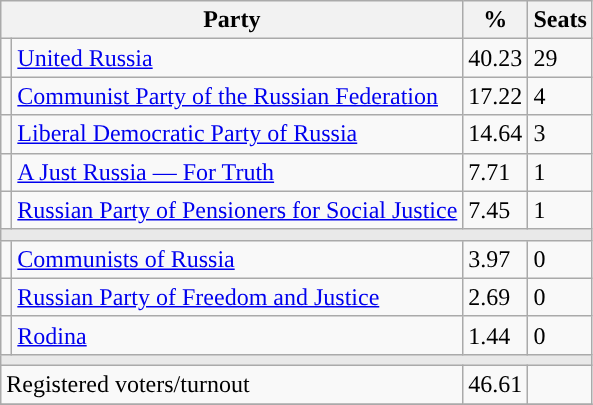<table class="wikitable">
<tr>
<th colspan=2>Party</th>
<th>%</th>
<th>Seats</th>
</tr>
<tr>
<td style="background:"></td>
<td><a href='#'>United Russia</a></td>
<td>40.23</td>
<td>29</td>
</tr>
<tr>
<td style="background:"></td>
<td><a href='#'>Communist Party of the Russian Federation</a></td>
<td>17.22</td>
<td>4</td>
</tr>
<tr>
<td style="background:"></td>
<td><a href='#'>Liberal Democratic Party of Russia</a></td>
<td>14.64</td>
<td>3</td>
</tr>
<tr>
<td style="background:"></td>
<td><a href='#'>A Just Russia — For Truth</a></td>
<td>7.71</td>
<td>1</td>
</tr>
<tr>
<td style="background:"></td>
<td><a href='#'>Russian Party of Pensioners for Social Justice</a></td>
<td>7.45</td>
<td>1</td>
</tr>
<tr>
<td colspan=4 style="background:#E9E9E9;"></td>
</tr>
<tr>
<td style="background:"></td>
<td><a href='#'>Communists of Russia</a></td>
<td>3.97</td>
<td>0</td>
</tr>
<tr>
<td style="background:"></td>
<td><a href='#'>Russian Party of Freedom and Justice</a></td>
<td>2.69</td>
<td>0</td>
</tr>
<tr>
<td style="background:"></td>
<td><a href='#'>Rodina</a></td>
<td>1.44</td>
<td>0</td>
</tr>
<tr>
<td colspan=4 style="background:#E9E9E9;"></td>
</tr>
<tr>
<td align=left colspan=2>Registered voters/turnout</td>
<td>46.61</td>
<td></td>
</tr>
<tr>
</tr>
</table>
